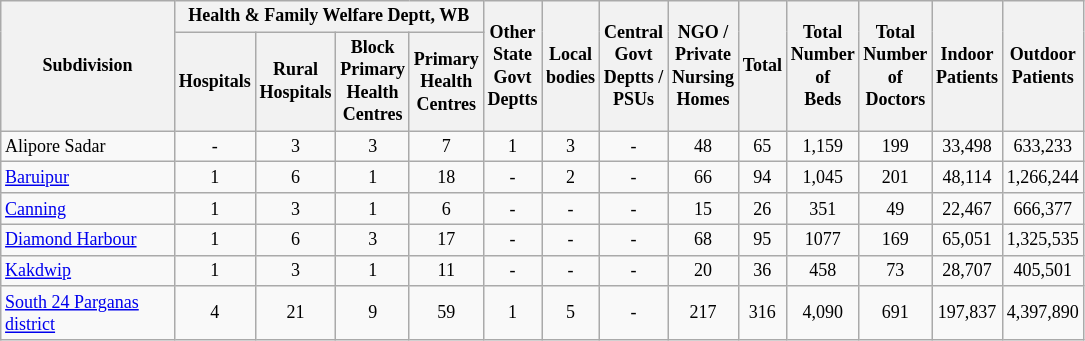<table class="wikitable" style="text-align:center;font-size: 9pt">
<tr>
<th style="width:110px;" rowspan="2">Subdivision</th>
<th style="width:160px;" colspan="4">Health & Family Welfare Deptt, WB</th>
<th widthspan="110" rowspan="2">Other<br>State<br>Govt<br>Deptts</th>
<th widthspan="110" rowspan="2">Local<br>bodies</th>
<th widthspan="110" rowspan="2">Central<br>Govt<br>Deptts /<br>PSUs</th>
<th widthspan="110" rowspan="2">NGO /<br>Private<br>Nursing<br>Homes</th>
<th widthspan="110" rowspan="2">Total</th>
<th widthspan="110" rowspan="2">Total<br>Number<br>of<br>Beds</th>
<th widthspan="110" rowspan="2">Total<br>Number<br>of<br>Doctors</th>
<th widthspan="130" rowspan="2">Indoor<br>Patients</th>
<th widthspan="130" rowspan="2">Outdoor<br>Patients</th>
</tr>
<tr>
<th width="40">Hospitals<br></th>
<th width="40">Rural<br>Hospitals<br></th>
<th width="40">Block<br>Primary<br>Health<br>Centres<br></th>
<th width="40">Primary<br>Health<br>Centres<br></th>
</tr>
<tr>
<td align=left>Alipore Sadar</td>
<td style="text-align:center;">-</td>
<td style="text-align:center;">3</td>
<td style="text-align:center;">3</td>
<td style="text-align:center;">7</td>
<td style="text-align:center;">1</td>
<td style="text-align:center;">3</td>
<td style="text-align:center;">-</td>
<td style="text-align:center;">48</td>
<td style="text-align:center;">65</td>
<td style="text-align:center;">1,159</td>
<td style="text-align:center;">199</td>
<td style="text-align:center;">33,498</td>
<td style="text-align:center;">633,233</td>
</tr>
<tr>
<td align=left><a href='#'>Baruipur</a></td>
<td style="text-align:center;">1</td>
<td style="text-align:center;">6</td>
<td style="text-align:center;">1</td>
<td style="text-align:center;">18</td>
<td style="text-align:center;">-</td>
<td style="text-align:center;">2</td>
<td style="text-align:center;">-</td>
<td style="text-align:center;">66</td>
<td style="text-align:center;">94</td>
<td style="text-align:center;">1,045</td>
<td style="text-align:center;">201</td>
<td style="text-align:center;">48,114</td>
<td style="text-align:center;">1,266,244</td>
</tr>
<tr>
<td align=left><a href='#'>Canning</a></td>
<td style="text-align:center;">1</td>
<td style="text-align:center;">3</td>
<td style="text-align:center;">1</td>
<td style="text-align:center;">6</td>
<td style="text-align:center;">-</td>
<td style="text-align:center;">-</td>
<td style="text-align:center;">-</td>
<td style="text-align:center;">15</td>
<td style="text-align:center;">26</td>
<td style="text-align:center;">351</td>
<td style="text-align:center;">49</td>
<td style="text-align:center;">22,467</td>
<td style="text-align:center;">666,377</td>
</tr>
<tr>
<td align=left><a href='#'>Diamond Harbour</a></td>
<td style="text-align:center;">1</td>
<td style="text-align:center;">6</td>
<td style="text-align:center;">3</td>
<td style="text-align:center;">17</td>
<td style="text-align:center;">-</td>
<td style="text-align:center;">-</td>
<td style="text-align:center;">-</td>
<td style="text-align:center;">68</td>
<td style="text-align:center;">95</td>
<td style="text-align:center;">1077</td>
<td style="text-align:center;">169</td>
<td style="text-align:center;">65,051</td>
<td style="text-align:center;">1,325,535</td>
</tr>
<tr>
<td align=left><a href='#'>Kakdwip</a></td>
<td style="text-align:center;">1</td>
<td style="text-align:center;">3</td>
<td style="text-align:center;">1</td>
<td style="text-align:center;">11</td>
<td style="text-align:center;">-</td>
<td style="text-align:center;">-</td>
<td style="text-align:center;">-</td>
<td style="text-align:center;">20</td>
<td style="text-align:center;">36</td>
<td style="text-align:center;">458</td>
<td style="text-align:center;">73</td>
<td style="text-align:center;">28,707</td>
<td style="text-align:center;">405,501</td>
</tr>
<tr>
<td align=left><a href='#'>South 24 Parganas district</a></td>
<td style="text-align:center;">4</td>
<td style="text-align:center;">21</td>
<td style="text-align:center;">9</td>
<td style="text-align:center;">59</td>
<td style="text-align:center;">1</td>
<td style="text-align:center;">5</td>
<td style="text-align:center;">-</td>
<td style="text-align:center;">217</td>
<td style="text-align:center;">316</td>
<td style="text-align:center;">4,090</td>
<td style="text-align:center;">691</td>
<td style="text-align:center;">197,837</td>
<td style="text-align:center;">4,397,890</td>
</tr>
</table>
